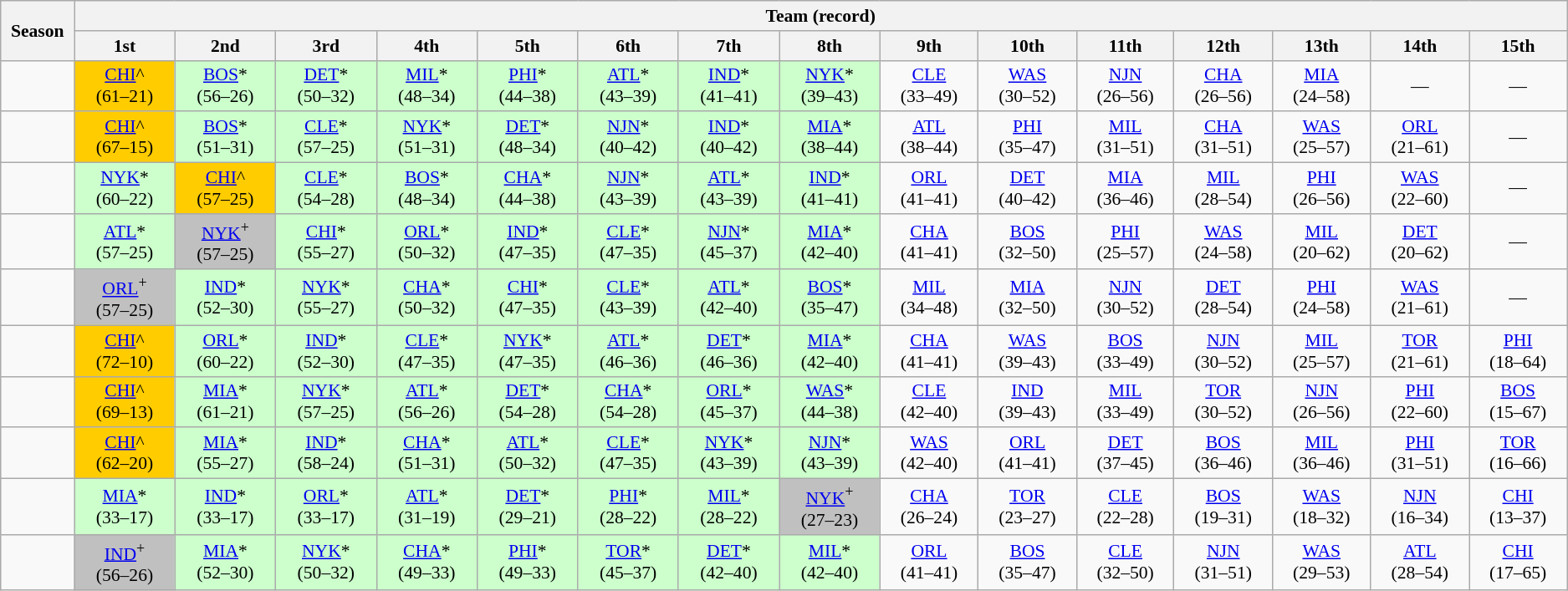<table class="wikitable" style="text-align:center; font-size:90%">
<tr>
<th rowspan="2" width=55px>Season</th>
<th colspan="15">Team (record)</th>
</tr>
<tr>
<th width=85px>1st</th>
<th width=85px>2nd</th>
<th width=85px>3rd</th>
<th width=85px>4th</th>
<th width=85px>5th</th>
<th width=85px>6th</th>
<th width=85px>7th</th>
<th width=85px>8th</th>
<th width=85px>9th</th>
<th width=85px>10th</th>
<th width=85px>11th</th>
<th width=85px>12th</th>
<th width=85px>13th</th>
<th width=85px>14th</th>
<th width=85px>15th</th>
</tr>
<tr>
<td></td>
<td bgcolor=#FFCC00><a href='#'>CHI</a>^<br>(61–21)</td>
<td bgcolor=#CCFFCC><a href='#'>BOS</a>*<br>(56–26)</td>
<td bgcolor=#CCFFCC><a href='#'>DET</a>*<br>(50–32)</td>
<td bgcolor=#CCFFCC><a href='#'>MIL</a>*<br>(48–34)</td>
<td bgcolor=#CCFFCC><a href='#'>PHI</a>*<br>(44–38)</td>
<td bgcolor=#CCFFCC><a href='#'>ATL</a>*<br>(43–39)</td>
<td bgcolor=#CCFFCC><a href='#'>IND</a>*<br>(41–41)</td>
<td bgcolor=#CCFFCC><a href='#'>NYK</a>*<br>(39–43)</td>
<td><a href='#'>CLE</a><br>(33–49)</td>
<td><a href='#'>WAS</a><br>(30–52)</td>
<td><a href='#'>NJN</a><br>(26–56)</td>
<td><a href='#'>CHA</a><br>(26–56)</td>
<td><a href='#'>MIA</a><br>(24–58)</td>
<td>—</td>
<td>—</td>
</tr>
<tr>
<td></td>
<td bgcolor=#FFCC00><a href='#'>CHI</a>^<br>(67–15)</td>
<td bgcolor=#CCFFCC><a href='#'>BOS</a>*<br>(51–31)</td>
<td bgcolor=#CCFFCC><a href='#'>CLE</a>*<br>(57–25)</td>
<td bgcolor=#CCFFCC><a href='#'>NYK</a>*<br>(51–31)</td>
<td bgcolor=#CCFFCC><a href='#'>DET</a>*<br>(48–34)</td>
<td bgcolor=#CCFFCC><a href='#'>NJN</a>*<br>(40–42)</td>
<td bgcolor=#CCFFCC><a href='#'>IND</a>*<br>(40–42)</td>
<td bgcolor=#CCFFCC><a href='#'>MIA</a>*<br>(38–44)</td>
<td><a href='#'>ATL</a><br>(38–44)</td>
<td><a href='#'>PHI</a><br>(35–47)</td>
<td><a href='#'>MIL</a><br>(31–51)</td>
<td><a href='#'>CHA</a><br>(31–51)</td>
<td><a href='#'>WAS</a><br>(25–57)</td>
<td><a href='#'>ORL</a><br>(21–61)</td>
<td>—</td>
</tr>
<tr>
<td></td>
<td bgcolor=#CCFFCC><a href='#'>NYK</a>*<br>(60–22)</td>
<td bgcolor=#FFCC00><a href='#'>CHI</a>^<br>(57–25)</td>
<td bgcolor=#CCFFCC><a href='#'>CLE</a>*<br>(54–28)</td>
<td bgcolor=#CCFFCC><a href='#'>BOS</a>*<br>(48–34)</td>
<td bgcolor=#CCFFCC><a href='#'>CHA</a>*<br>(44–38)</td>
<td bgcolor=#CCFFCC><a href='#'>NJN</a>*<br>(43–39)</td>
<td bgcolor=#CCFFCC><a href='#'>ATL</a>*<br>(43–39)</td>
<td bgcolor=#CCFFCC><a href='#'>IND</a>*<br>(41–41)</td>
<td><a href='#'>ORL</a><br>(41–41)</td>
<td><a href='#'>DET</a><br>(40–42)</td>
<td><a href='#'>MIA</a><br>(36–46)</td>
<td><a href='#'>MIL</a><br>(28–54)</td>
<td><a href='#'>PHI</a><br>(26–56)</td>
<td><a href='#'>WAS</a><br>(22–60)</td>
<td>—</td>
</tr>
<tr>
<td></td>
<td bgcolor=#CCFFCC><a href='#'>ATL</a>*<br>(57–25)</td>
<td bgcolor=#C0C0C0><a href='#'>NYK</a><sup>+</sup><br>(57–25)</td>
<td bgcolor=#CCFFCC><a href='#'>CHI</a>*<br>(55–27)</td>
<td bgcolor=#CCFFCC><a href='#'>ORL</a>*<br>(50–32)</td>
<td bgcolor=#CCFFCC><a href='#'>IND</a>*<br>(47–35)</td>
<td bgcolor=#CCFFCC><a href='#'>CLE</a>*<br>(47–35)</td>
<td bgcolor=#CCFFCC><a href='#'>NJN</a>*<br>(45–37)</td>
<td bgcolor=#CCFFCC><a href='#'>MIA</a>*<br>(42–40)</td>
<td><a href='#'>CHA</a><br>(41–41)</td>
<td><a href='#'>BOS</a><br>(32–50)</td>
<td><a href='#'>PHI</a><br>(25–57)</td>
<td><a href='#'>WAS</a><br>(24–58)</td>
<td><a href='#'>MIL</a><br>(20–62)</td>
<td><a href='#'>DET</a><br>(20–62)</td>
<td>—</td>
</tr>
<tr>
<td></td>
<td bgcolor=#C0C0C0><a href='#'>ORL</a><sup>+</sup><br>(57–25)</td>
<td bgcolor=#CCFFCC><a href='#'>IND</a>*<br>(52–30)</td>
<td bgcolor=#CCFFCC><a href='#'>NYK</a>*<br>(55–27)</td>
<td bgcolor=#CCFFCC><a href='#'>CHA</a>*<br>(50–32)</td>
<td bgcolor=#CCFFCC><a href='#'>CHI</a>*<br>(47–35)</td>
<td bgcolor=#CCFFCC><a href='#'>CLE</a>*<br>(43–39)</td>
<td bgcolor=#CCFFCC><a href='#'>ATL</a>*<br>(42–40)</td>
<td bgcolor=#CCFFCC><a href='#'>BOS</a>*<br>(35–47)</td>
<td><a href='#'>MIL</a><br>(34–48)</td>
<td><a href='#'>MIA</a><br>(32–50)</td>
<td><a href='#'>NJN</a><br>(30–52)</td>
<td><a href='#'>DET</a><br>(28–54)</td>
<td><a href='#'>PHI</a><br>(24–58)</td>
<td><a href='#'>WAS</a><br>(21–61)</td>
<td>—</td>
</tr>
<tr>
<td></td>
<td bgcolor=#FFCC00><a href='#'>CHI</a>^<br>(72–10)</td>
<td bgcolor=#CCFFCC><a href='#'>ORL</a>*<br>(60–22)</td>
<td bgcolor=#CCFFCC><a href='#'>IND</a>*<br>(52–30)</td>
<td bgcolor=#CCFFCC><a href='#'>CLE</a>*<br>(47–35)</td>
<td bgcolor=#CCFFCC><a href='#'>NYK</a>*<br>(47–35)</td>
<td bgcolor=#CCFFCC><a href='#'>ATL</a>*<br>(46–36)</td>
<td bgcolor=#CCFFCC><a href='#'>DET</a>*<br>(46–36)</td>
<td bgcolor=#CCFFCC><a href='#'>MIA</a>*<br>(42–40)</td>
<td><a href='#'>CHA</a><br>(41–41)</td>
<td><a href='#'>WAS</a><br>(39–43)</td>
<td><a href='#'>BOS</a><br>(33–49)</td>
<td><a href='#'>NJN</a><br>(30–52)</td>
<td><a href='#'>MIL</a><br>(25–57)</td>
<td><a href='#'>TOR</a><br>(21–61)</td>
<td><a href='#'>PHI</a><br>(18–64)</td>
</tr>
<tr>
<td></td>
<td bgcolor=#FFCC00><a href='#'>CHI</a>^<br>(69–13)</td>
<td bgcolor=#CCFFCC><a href='#'>MIA</a>*<br>(61–21)</td>
<td bgcolor=#CCFFCC><a href='#'>NYK</a>*<br>(57–25)</td>
<td bgcolor=#CCFFCC><a href='#'>ATL</a>*<br>(56–26)</td>
<td bgcolor=#CCFFCC><a href='#'>DET</a>*<br>(54–28)</td>
<td bgcolor=#CCFFCC><a href='#'>CHA</a>*<br>(54–28)</td>
<td bgcolor=#CCFFCC><a href='#'>ORL</a>*<br>(45–37)</td>
<td bgcolor=#CCFFCC><a href='#'>WAS</a>*<br>(44–38)</td>
<td><a href='#'>CLE</a><br>(42–40)</td>
<td><a href='#'>IND</a><br>(39–43)</td>
<td><a href='#'>MIL</a><br>(33–49)</td>
<td><a href='#'>TOR</a><br>(30–52)</td>
<td><a href='#'>NJN</a><br>(26–56)</td>
<td><a href='#'>PHI</a><br>(22–60)</td>
<td><a href='#'>BOS</a><br>(15–67)</td>
</tr>
<tr>
<td></td>
<td bgcolor=#FFCC00><a href='#'>CHI</a>^<br>(62–20)</td>
<td bgcolor=#CCFFCC><a href='#'>MIA</a>*<br>(55–27)</td>
<td bgcolor=#CCFFCC><a href='#'>IND</a>*<br>(58–24)</td>
<td bgcolor=#CCFFCC><a href='#'>CHA</a>*<br>(51–31)</td>
<td bgcolor=#CCFFCC><a href='#'>ATL</a>*<br>(50–32)</td>
<td bgcolor=#CCFFCC><a href='#'>CLE</a>*<br>(47–35)</td>
<td bgcolor=#CCFFCC><a href='#'>NYK</a>*<br>(43–39)</td>
<td bgcolor=#CCFFCC><a href='#'>NJN</a>*<br>(43–39)</td>
<td><a href='#'>WAS</a><br>(42–40)</td>
<td><a href='#'>ORL</a><br>(41–41)</td>
<td><a href='#'>DET</a><br>(37–45)</td>
<td><a href='#'>BOS</a><br>(36–46)</td>
<td><a href='#'>MIL</a><br>(36–46)</td>
<td><a href='#'>PHI</a><br>(31–51)</td>
<td><a href='#'>TOR</a><br>(16–66)</td>
</tr>
<tr>
<td></td>
<td bgcolor=#CCFFCC><a href='#'>MIA</a>*<br>(33–17)</td>
<td bgcolor=#CCFFCC><a href='#'>IND</a>*<br>(33–17)</td>
<td bgcolor=#CCFFCC><a href='#'>ORL</a>*<br>(33–17)</td>
<td bgcolor=#CCFFCC><a href='#'>ATL</a>*<br>(31–19)</td>
<td bgcolor=#CCFFCC><a href='#'>DET</a>*<br>(29–21)</td>
<td bgcolor=#CCFFCC><a href='#'>PHI</a>*<br>(28–22)</td>
<td bgcolor=#CCFFCC><a href='#'>MIL</a>*<br>(28–22)</td>
<td bgcolor=#C0C0C0><a href='#'>NYK</a><sup>+</sup><br>(27–23)</td>
<td><a href='#'>CHA</a><br>(26–24)</td>
<td><a href='#'>TOR</a><br>(23–27)</td>
<td><a href='#'>CLE</a><br>(22–28)</td>
<td><a href='#'>BOS</a><br>(19–31)</td>
<td><a href='#'>WAS</a><br>(18–32)</td>
<td><a href='#'>NJN</a><br>(16–34)</td>
<td><a href='#'>CHI</a><br>(13–37)</td>
</tr>
<tr>
<td></td>
<td bgcolor=#C0C0C0><a href='#'>IND</a><sup>+</sup><br>(56–26)</td>
<td bgcolor=#CCFFCC><a href='#'>MIA</a>*<br>(52–30)</td>
<td bgcolor=#CCFFCC><a href='#'>NYK</a>*<br>(50–32)</td>
<td bgcolor=#CCFFCC><a href='#'>CHA</a>*<br>(49–33)</td>
<td bgcolor=#CCFFCC><a href='#'>PHI</a>*<br>(49–33)</td>
<td bgcolor=#CCFFCC><a href='#'>TOR</a>*<br>(45–37)</td>
<td bgcolor=#CCFFCC><a href='#'>DET</a>*<br>(42–40)</td>
<td bgcolor=#CCFFCC><a href='#'>MIL</a>*<br>(42–40)</td>
<td><a href='#'>ORL</a><br>(41–41)</td>
<td><a href='#'>BOS</a><br>(35–47)</td>
<td><a href='#'>CLE</a><br>(32–50)</td>
<td><a href='#'>NJN</a><br>(31–51)</td>
<td><a href='#'>WAS</a><br>(29–53)</td>
<td><a href='#'>ATL</a><br>(28–54)</td>
<td><a href='#'>CHI</a><br>(17–65)</td>
</tr>
</table>
